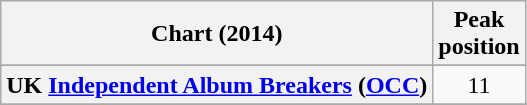<table class="wikitable plainrowheaders sortable">
<tr>
<th scope="col">Chart (2014)</th>
<th scope="col">Peak<br>position</th>
</tr>
<tr>
</tr>
<tr>
<th scope="row">UK <a href='#'>Independent Album Breakers</a> (<a href='#'>OCC</a>)</th>
<td align=center>11</td>
</tr>
<tr>
</tr>
</table>
